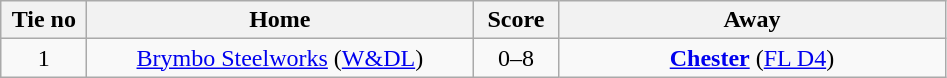<table class="wikitable" style="text-align:center">
<tr>
<th width=50>Tie no</th>
<th width=250>Home</th>
<th width=50>Score</th>
<th width=250>Away</th>
</tr>
<tr>
<td>1</td>
<td><a href='#'>Brymbo Steelworks</a> (<a href='#'>W&DL</a>)</td>
<td>0–8</td>
<td><strong><a href='#'>Chester</a></strong> (<a href='#'>FL D4</a>)</td>
</tr>
</table>
